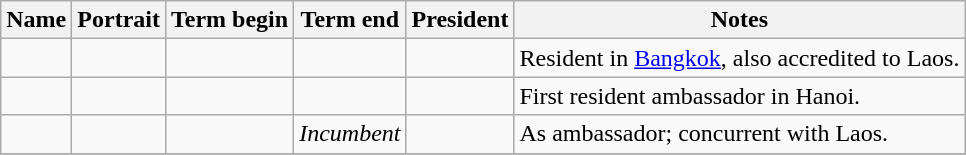<table class="wikitable sortable"  text-align:center;">
<tr>
<th>Name</th>
<th class="unsortable">Portrait</th>
<th>Term begin</th>
<th>Term end</th>
<th>President</th>
<th class="unsortable">Notes</th>
</tr>
<tr>
<td></td>
<td></td>
<td></td>
<td></td>
<td></td>
<td>Resident in <a href='#'>Bangkok</a>, also accredited to Laos.</td>
</tr>
<tr>
<td></td>
<td></td>
<td></td>
<td></td>
<td></td>
<td>First resident ambassador in Hanoi.</td>
</tr>
<tr>
<td></td>
<td></td>
<td></td>
<td><em>Incumbent</em></td>
<td></td>
<td>As ambassador; concurrent with Laos.</td>
</tr>
<tr>
</tr>
</table>
